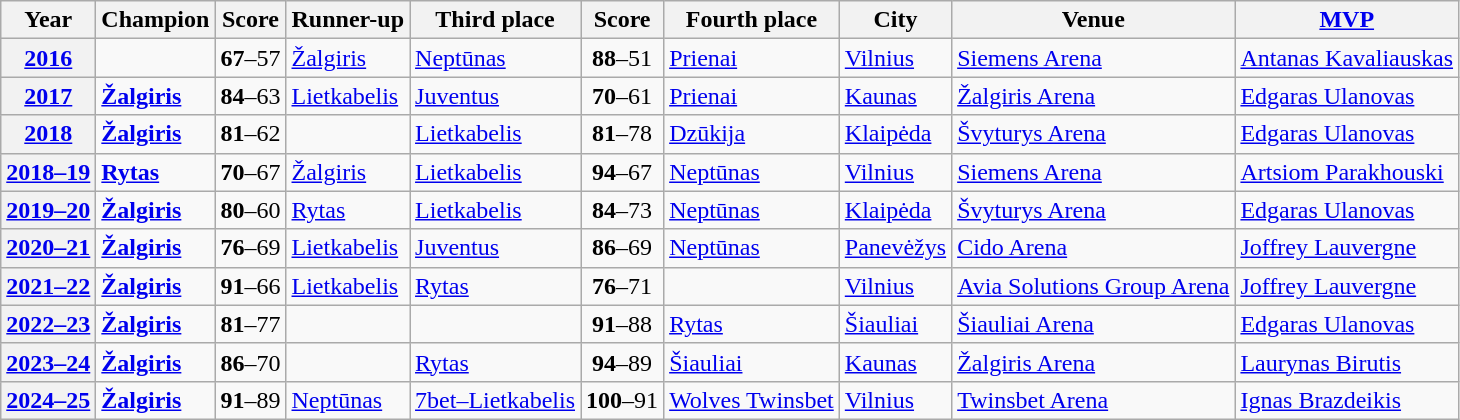<table class="wikitable sortable">
<tr>
<th>Year</th>
<th>Champion</th>
<th>Score</th>
<th>Runner-up</th>
<th>Third place</th>
<th>Score</th>
<th>Fourth place</th>
<th>City</th>
<th>Venue</th>
<th><a href='#'>MVP</a></th>
</tr>
<tr>
<th scope="col" align="center"><a href='#'>2016</a></th>
<td><strong></strong></td>
<td align="center"><strong>67</strong>–57</td>
<td><a href='#'>Žalgiris</a></td>
<td><a href='#'>Neptūnas</a></td>
<td align="center"><strong>88</strong>–51</td>
<td><a href='#'>Prienai</a></td>
<td><a href='#'>Vilnius</a></td>
<td><a href='#'>Siemens Arena</a></td>
<td> <a href='#'>Antanas Kavaliauskas</a></td>
</tr>
<tr>
<th scope="col" align="center"><a href='#'>2017</a></th>
<td><strong><a href='#'>Žalgiris</a></strong></td>
<td align="center"><strong>84</strong>–63</td>
<td><a href='#'>Lietkabelis</a></td>
<td><a href='#'>Juventus</a></td>
<td align="center"><strong>70</strong>–61</td>
<td><a href='#'>Prienai</a></td>
<td><a href='#'>Kaunas</a></td>
<td><a href='#'>Žalgiris Arena</a></td>
<td> <a href='#'>Edgaras Ulanovas</a></td>
</tr>
<tr>
<th scope="col" align="center"><a href='#'>2018</a></th>
<td><strong><a href='#'>Žalgiris</a></strong></td>
<td align="center"><strong>81</strong>–62</td>
<td></td>
<td><a href='#'>Lietkabelis</a></td>
<td align="center"><strong>81</strong>–78</td>
<td><a href='#'>Dzūkija</a></td>
<td><a href='#'>Klaipėda</a></td>
<td><a href='#'>Švyturys Arena</a></td>
<td> <a href='#'>Edgaras Ulanovas</a></td>
</tr>
<tr>
<th scope="col" align="center"><a href='#'>2018–19</a></th>
<td><strong><a href='#'>Rytas</a></strong></td>
<td align="center"><strong>70</strong>–67</td>
<td><a href='#'>Žalgiris</a></td>
<td><a href='#'>Lietkabelis</a></td>
<td align="center"><strong>94</strong>–67</td>
<td><a href='#'>Neptūnas</a></td>
<td><a href='#'>Vilnius</a></td>
<td><a href='#'>Siemens Arena</a></td>
<td> <a href='#'>Artsiom Parakhouski</a></td>
</tr>
<tr>
<th scope="col" align="center"><a href='#'>2019–20</a></th>
<td><strong><a href='#'>Žalgiris</a></strong></td>
<td align="center"><strong>80</strong>–60</td>
<td><a href='#'>Rytas</a></td>
<td><a href='#'>Lietkabelis</a></td>
<td align="center"><strong>84</strong>–73</td>
<td><a href='#'>Neptūnas</a></td>
<td><a href='#'>Klaipėda</a></td>
<td><a href='#'>Švyturys Arena</a></td>
<td> <a href='#'>Edgaras Ulanovas</a></td>
</tr>
<tr>
<th scope="col" align="center"><a href='#'>2020–21</a></th>
<td><strong><a href='#'>Žalgiris</a></strong></td>
<td align="center"><strong>76</strong>–69</td>
<td><a href='#'>Lietkabelis</a></td>
<td><a href='#'>Juventus</a></td>
<td align="center"><strong>86</strong>–69</td>
<td><a href='#'>Neptūnas</a></td>
<td><a href='#'>Panevėžys</a></td>
<td><a href='#'>Cido Arena</a></td>
<td> <a href='#'>Joffrey Lauvergne</a></td>
</tr>
<tr>
<th scope="col" align="center"><a href='#'>2021–22</a></th>
<td><strong><a href='#'>Žalgiris</a></strong></td>
<td align="center"><strong>91</strong>–66</td>
<td><a href='#'>Lietkabelis</a></td>
<td><a href='#'>Rytas</a></td>
<td align="center"><strong>76</strong>–71</td>
<td></td>
<td><a href='#'>Vilnius</a></td>
<td><a href='#'>Avia Solutions Group Arena</a></td>
<td> <a href='#'>Joffrey Lauvergne</a></td>
</tr>
<tr>
<th scope="col" align="center"><a href='#'>2022–23</a></th>
<td><strong><a href='#'>Žalgiris</a></strong></td>
<td align="center"><strong>81</strong>–77</td>
<td></td>
<td></td>
<td align="center"><strong>91</strong>–88</td>
<td><a href='#'>Rytas</a></td>
<td><a href='#'>Šiauliai</a></td>
<td><a href='#'>Šiauliai Arena</a></td>
<td> <a href='#'>Edgaras Ulanovas</a></td>
</tr>
<tr>
<th scope="col" align="center"><a href='#'>2023–24</a></th>
<td><strong><a href='#'>Žalgiris</a></strong></td>
<td align="center"><strong>86</strong>–70</td>
<td></td>
<td><a href='#'>Rytas</a></td>
<td align="center"><strong>94</strong>–89</td>
<td><a href='#'>Šiauliai</a></td>
<td><a href='#'>Kaunas</a></td>
<td><a href='#'>Žalgiris Arena</a></td>
<td> <a href='#'>Laurynas Birutis</a></td>
</tr>
<tr>
<th scope="col" align="center"><a href='#'>2024–25</a></th>
<td><strong><a href='#'>Žalgiris</a></strong></td>
<td align="center"><strong>91</strong>–89</td>
<td><a href='#'>Neptūnas</a></td>
<td><a href='#'>7bet–Lietkabelis</a></td>
<td align="center"><strong>100</strong>–91</td>
<td><a href='#'>Wolves Twinsbet</a></td>
<td><a href='#'>Vilnius</a></td>
<td><a href='#'>Twinsbet Arena</a></td>
<td> <a href='#'>Ignas Brazdeikis</a></td>
</tr>
</table>
